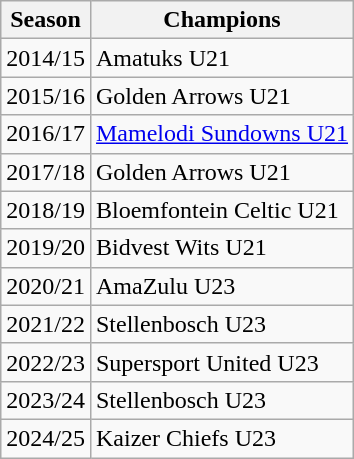<table class="wikitable">
<tr>
<th>Season</th>
<th>Champions</th>
</tr>
<tr>
<td>2014/15</td>
<td>Amatuks U21</td>
</tr>
<tr>
<td>2015/16</td>
<td>Golden Arrows U21</td>
</tr>
<tr>
<td>2016/17</td>
<td><a href='#'> Mamelodi Sundowns U21</a></td>
</tr>
<tr>
<td>2017/18</td>
<td>Golden Arrows U21</td>
</tr>
<tr>
<td>2018/19</td>
<td>Bloemfontein Celtic U21</td>
</tr>
<tr>
<td>2019/20</td>
<td>Bidvest Wits U21</td>
</tr>
<tr>
<td>2020/21</td>
<td>AmaZulu U23</td>
</tr>
<tr>
<td>2021/22</td>
<td>Stellenbosch U23</td>
</tr>
<tr>
<td>2022/23</td>
<td>Supersport United U23</td>
</tr>
<tr>
<td>2023/24</td>
<td>Stellenbosch U23</td>
</tr>
<tr>
<td>2024/25</td>
<td>Kaizer Chiefs U23</td>
</tr>
</table>
